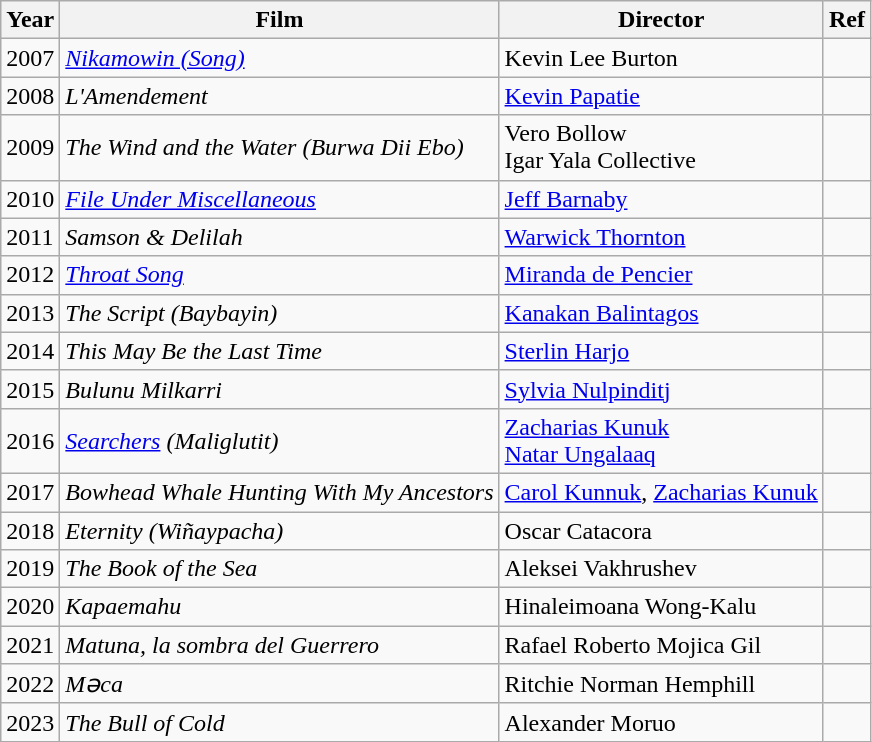<table class="wikitable">
<tr>
<th>Year</th>
<th>Film</th>
<th>Director</th>
<th>Ref</th>
</tr>
<tr>
<td>2007</td>
<td><em><a href='#'>Nikamowin (Song)</a></em></td>
<td>Kevin Lee Burton</td>
<td></td>
</tr>
<tr>
<td>2008</td>
<td><em>L'Amendement</em></td>
<td><a href='#'>Kevin Papatie</a></td>
<td></td>
</tr>
<tr>
<td>2009</td>
<td><em>The Wind and the Water (Burwa Dii Ebo)</em></td>
<td>Vero Bollow<br>Igar Yala Collective</td>
<td></td>
</tr>
<tr>
<td>2010</td>
<td><em><a href='#'>File Under Miscellaneous</a></em></td>
<td><a href='#'>Jeff Barnaby</a></td>
<td></td>
</tr>
<tr>
<td>2011</td>
<td><em>Samson & Delilah</em></td>
<td><a href='#'>Warwick Thornton</a></td>
<td></td>
</tr>
<tr>
<td>2012</td>
<td><em><a href='#'>Throat Song</a></em></td>
<td><a href='#'>Miranda de Pencier</a></td>
<td></td>
</tr>
<tr>
<td>2013</td>
<td><em>The Script (Baybayin)</em></td>
<td><a href='#'>Kanakan Balintagos</a></td>
<td></td>
</tr>
<tr>
<td>2014</td>
<td><em>This May Be the Last Time</em></td>
<td><a href='#'>Sterlin Harjo</a></td>
<td></td>
</tr>
<tr>
<td>2015</td>
<td><em>Bulunu Milkarri</em></td>
<td><a href='#'>Sylvia Nulpinditj</a></td>
<td></td>
</tr>
<tr>
<td>2016</td>
<td><em><a href='#'>Searchers</a> (Maliglutit)</em></td>
<td><a href='#'>Zacharias Kunuk</a><br><a href='#'>Natar Ungalaaq</a></td>
<td></td>
</tr>
<tr>
<td>2017</td>
<td><em>Bowhead Whale Hunting With My Ancestors</em></td>
<td><a href='#'>Carol Kunnuk</a>, <a href='#'>Zacharias Kunuk</a></td>
<td></td>
</tr>
<tr>
<td>2018</td>
<td><em>Eternity (Wiñaypacha)</em></td>
<td>Oscar Catacora</td>
<td></td>
</tr>
<tr>
<td>2019</td>
<td><em>The Book of the Sea</em></td>
<td>Aleksei Vakhrushev</td>
<td></td>
</tr>
<tr>
<td>2020</td>
<td><em>Kapaemahu</em></td>
<td>Hinaleimoana Wong-Kalu</td>
<td></td>
</tr>
<tr>
<td>2021</td>
<td><em>Matuna, la sombra del Guerrero</em></td>
<td>Rafael Roberto Mojica Gil</td>
<td></td>
</tr>
<tr>
<td>2022</td>
<td><em>Məca</em></td>
<td>Ritchie Norman Hemphill</td>
<td></td>
</tr>
<tr>
<td>2023</td>
<td><em>The Bull of Cold</em></td>
<td>Alexander Moruo</td>
<td></td>
</tr>
</table>
